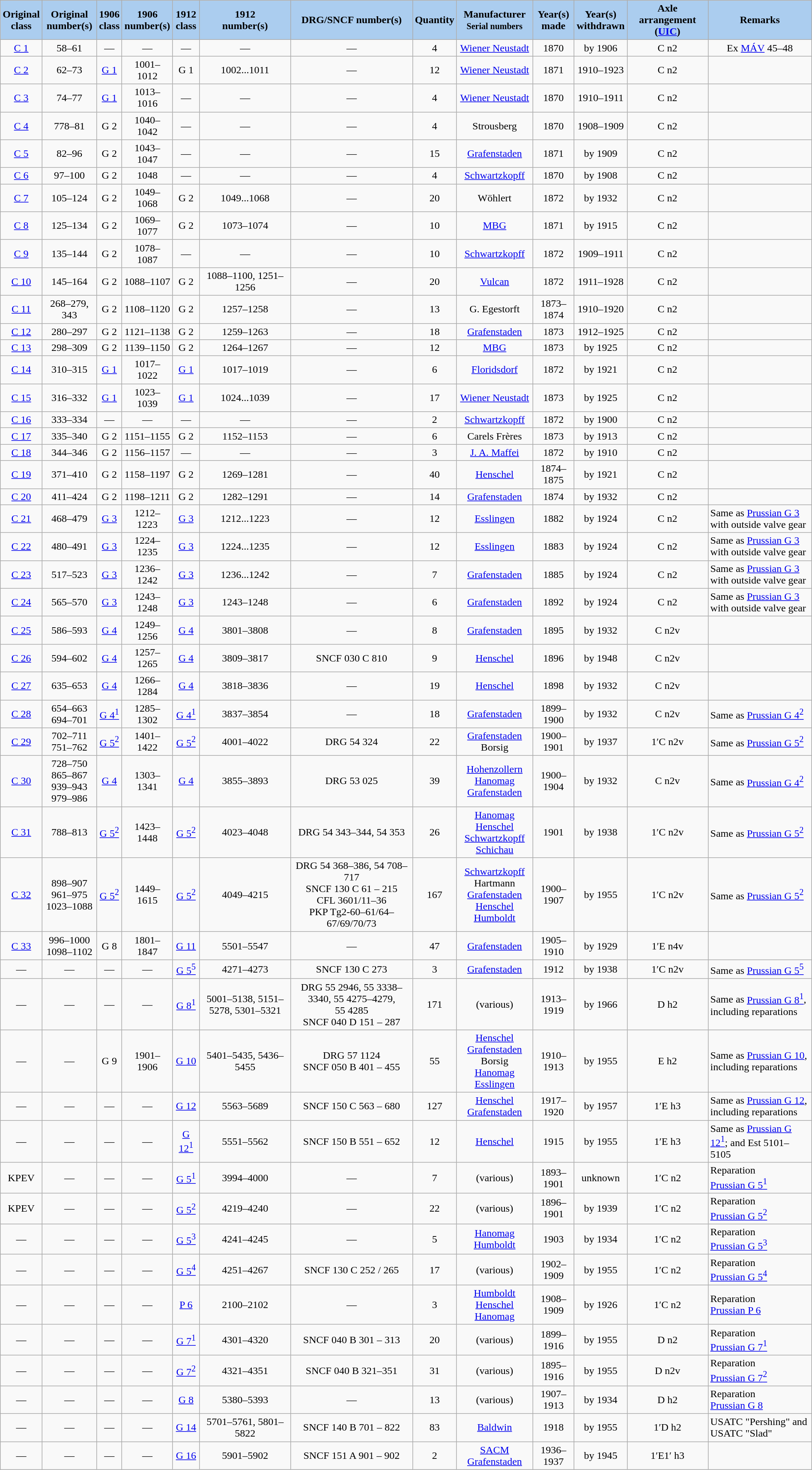<table class="wikitable"  width="100%" style=text-align:center>
<tr>
<th style="background:#abcdef">Original<br>class</th>
<th style="background:#abcdef">Original<br>number(s)</th>
<th style="background:#abcdef">1906<br>class</th>
<th style="background:#abcdef">1906<br>number(s)</th>
<th style="background:#abcdef">1912<br>class</th>
<th style="background:#abcdef">1912<br>number(s)</th>
<th style="background:#abcdef">DRG/SNCF number(s)</th>
<th style="background:#abcdef">Quantity</th>
<th style="background:#abcdef">Manufacturer<br><small>Serial numbers</small></th>
<th style="background:#abcdef">Year(s)<br>made</th>
<th style="background:#abcdef">Year(s)<br>withdrawn</th>
<th style="background:#abcdef">Axle arrangement (<a href='#'>UIC</a>)</th>
<th style="background:#abcdef">Remarks</th>
</tr>
<tr>
<td><a href='#'>C 1</a></td>
<td>58–61</td>
<td>—</td>
<td>—</td>
<td>—</td>
<td>—</td>
<td>—</td>
<td>4</td>
<td><a href='#'>Wiener Neustadt</a></td>
<td>1870</td>
<td>by 1906</td>
<td>C n2</td>
<td>Ex <a href='#'>MÁV</a> 45–48</td>
</tr>
<tr>
<td><a href='#'>C 2</a></td>
<td>62–73</td>
<td><a href='#'>G 1</a></td>
<td>1001–1012</td>
<td>G 1</td>
<td>1002...1011</td>
<td>—</td>
<td>12</td>
<td><a href='#'>Wiener Neustadt</a></td>
<td>1871</td>
<td>1910–1923</td>
<td>C n2</td>
<td align=left></td>
</tr>
<tr>
<td><a href='#'>C 3</a></td>
<td>74–77</td>
<td><a href='#'>G 1</a></td>
<td>1013–1016</td>
<td>—</td>
<td>—</td>
<td>—</td>
<td>4</td>
<td><a href='#'>Wiener Neustadt</a></td>
<td>1870</td>
<td>1910–1911</td>
<td>C n2</td>
<td align=left></td>
</tr>
<tr>
<td><a href='#'>C 4</a></td>
<td>778–81</td>
<td>G 2</td>
<td>1040–1042</td>
<td>—</td>
<td>—</td>
<td>—</td>
<td>4</td>
<td>Strousberg</td>
<td>1870</td>
<td>1908–1909</td>
<td>C n2</td>
<td align=left></td>
</tr>
<tr>
<td><a href='#'>C 5</a></td>
<td>82–96</td>
<td>G 2</td>
<td>1043–1047</td>
<td>—</td>
<td>—</td>
<td>—</td>
<td>15</td>
<td><a href='#'>Grafenstaden</a></td>
<td>1871</td>
<td>by 1909</td>
<td>C n2</td>
<td align=left></td>
</tr>
<tr>
<td><a href='#'>C 6</a></td>
<td>97–100</td>
<td>G 2</td>
<td>1048</td>
<td>—</td>
<td>—</td>
<td>—</td>
<td>4</td>
<td><a href='#'>Schwartzkopff</a></td>
<td>1870</td>
<td>by 1908</td>
<td>C n2</td>
<td align=left></td>
</tr>
<tr>
<td><a href='#'>C 7</a></td>
<td>105–124</td>
<td>G 2</td>
<td>1049–1068</td>
<td>G 2</td>
<td>1049...1068</td>
<td>—</td>
<td>20</td>
<td>Wöhlert</td>
<td>1872</td>
<td>by 1932</td>
<td>C n2</td>
<td align=left></td>
</tr>
<tr>
<td><a href='#'>C 8</a></td>
<td>125–134</td>
<td>G 2</td>
<td>1069–1077</td>
<td>G 2</td>
<td>1073–1074</td>
<td>—</td>
<td>10</td>
<td><a href='#'>MBG</a></td>
<td>1871</td>
<td>by 1915</td>
<td>C n2</td>
<td align=left></td>
</tr>
<tr>
<td><a href='#'>C 9</a></td>
<td>135–144</td>
<td>G 2</td>
<td>1078–1087</td>
<td>—</td>
<td>—</td>
<td>—</td>
<td>10</td>
<td><a href='#'>Schwartzkopff</a></td>
<td>1872</td>
<td>1909–1911</td>
<td>C n2</td>
<td align=left></td>
</tr>
<tr>
<td><a href='#'>C 10</a></td>
<td>145–164</td>
<td>G 2</td>
<td>1088–1107</td>
<td>G 2</td>
<td>1088–1100, 1251–1256</td>
<td>—</td>
<td>20</td>
<td><a href='#'>Vulcan</a></td>
<td>1872</td>
<td>1911–1928</td>
<td>C n2</td>
<td align=left></td>
</tr>
<tr>
<td><a href='#'>C 11</a></td>
<td>268–279, 343</td>
<td>G 2</td>
<td>1108–1120</td>
<td>G 2</td>
<td>1257–1258</td>
<td>—</td>
<td>13</td>
<td>G. Egestorft</td>
<td>1873–1874</td>
<td>1910–1920</td>
<td>C n2</td>
<td align=left></td>
</tr>
<tr>
<td><a href='#'>C 12</a></td>
<td>280–297</td>
<td>G 2</td>
<td>1121–1138</td>
<td>G 2</td>
<td>1259–1263</td>
<td>—</td>
<td>18</td>
<td><a href='#'>Grafenstaden</a></td>
<td>1873</td>
<td>1912–1925</td>
<td>C n2</td>
<td align=left></td>
</tr>
<tr>
<td><a href='#'>C 13</a></td>
<td>298–309</td>
<td>G 2</td>
<td>1139–1150</td>
<td>G 2</td>
<td>1264–1267</td>
<td>—</td>
<td>12</td>
<td><a href='#'>MBG</a></td>
<td>1873</td>
<td>by 1925</td>
<td>C n2</td>
<td align=left></td>
</tr>
<tr>
<td><a href='#'>C 14</a></td>
<td>310–315</td>
<td><a href='#'>G 1</a></td>
<td>1017–1022</td>
<td><a href='#'>G 1</a></td>
<td>1017–1019</td>
<td>—</td>
<td>6</td>
<td><a href='#'>Floridsdorf</a></td>
<td>1872</td>
<td>by 1921</td>
<td>C n2</td>
<td align=left></td>
</tr>
<tr>
<td><a href='#'>C 15</a></td>
<td>316–332</td>
<td><a href='#'>G 1</a></td>
<td>1023–1039</td>
<td><a href='#'>G 1</a></td>
<td>1024...1039</td>
<td>—</td>
<td>17</td>
<td><a href='#'>Wiener Neustadt</a></td>
<td>1873</td>
<td>by 1925</td>
<td>C n2</td>
<td align=left></td>
</tr>
<tr>
<td><a href='#'>C 16</a></td>
<td>333–334</td>
<td>—</td>
<td>—</td>
<td>—</td>
<td>—</td>
<td>—</td>
<td>2</td>
<td><a href='#'>Schwartzkopff</a></td>
<td>1872</td>
<td>by 1900</td>
<td>C n2</td>
<td align=left></td>
</tr>
<tr>
<td><a href='#'>C 17</a></td>
<td>335–340</td>
<td>G 2</td>
<td>1151–1155</td>
<td>G 2</td>
<td>1152–1153</td>
<td>—</td>
<td>6</td>
<td>Carels Frères</td>
<td>1873</td>
<td>by 1913</td>
<td>C n2</td>
<td align=left></td>
</tr>
<tr>
<td><a href='#'>C 18</a></td>
<td>344–346</td>
<td>G 2</td>
<td>1156–1157</td>
<td>—</td>
<td>—</td>
<td>—</td>
<td>3</td>
<td><a href='#'>J. A. Maffei</a></td>
<td>1872</td>
<td>by 1910</td>
<td>C n2</td>
<td align=left></td>
</tr>
<tr>
<td><a href='#'>C 19</a></td>
<td>371–410</td>
<td>G 2</td>
<td>1158–1197</td>
<td>G 2</td>
<td>1269–1281</td>
<td>—</td>
<td>40</td>
<td><a href='#'>Henschel</a></td>
<td>1874–1875</td>
<td>by 1921</td>
<td>C n2</td>
<td align=left></td>
</tr>
<tr>
<td><a href='#'>C 20</a></td>
<td>411–424</td>
<td>G 2</td>
<td>1198–1211</td>
<td>G 2</td>
<td>1282–1291</td>
<td>—</td>
<td>14</td>
<td><a href='#'>Grafenstaden</a></td>
<td>1874</td>
<td>by 1932</td>
<td>C n2</td>
<td align=left></td>
</tr>
<tr>
<td><a href='#'>C 21</a></td>
<td>468–479</td>
<td><a href='#'>G 3</a></td>
<td>1212–1223</td>
<td><a href='#'>G 3</a></td>
<td>1212...1223</td>
<td>—</td>
<td>12</td>
<td><a href='#'>Esslingen</a></td>
<td>1882</td>
<td>by 1924</td>
<td>C n2</td>
<td align=left>Same as <a href='#'>Prussian G 3</a> with outside valve gear</td>
</tr>
<tr>
<td><a href='#'>C 22</a></td>
<td>480–491</td>
<td><a href='#'>G 3</a></td>
<td>1224–1235</td>
<td><a href='#'>G 3</a></td>
<td>1224...1235</td>
<td>—</td>
<td>12</td>
<td><a href='#'>Esslingen</a></td>
<td>1883</td>
<td>by 1924</td>
<td>C n2</td>
<td align=left>Same as <a href='#'>Prussian G 3</a> with outside valve gear</td>
</tr>
<tr>
<td><a href='#'>C 23</a></td>
<td>517–523</td>
<td><a href='#'>G 3</a></td>
<td>1236–1242</td>
<td><a href='#'>G 3</a></td>
<td>1236...1242</td>
<td>—</td>
<td>7</td>
<td><a href='#'>Grafenstaden</a></td>
<td>1885</td>
<td>by 1924</td>
<td>C n2</td>
<td align=left>Same as <a href='#'>Prussian G 3</a> with outside valve gear</td>
</tr>
<tr>
<td><a href='#'>C 24</a></td>
<td>565–570</td>
<td><a href='#'>G 3</a></td>
<td>1243–1248</td>
<td><a href='#'>G 3</a></td>
<td>1243–1248</td>
<td>—</td>
<td>6</td>
<td><a href='#'>Grafenstaden</a></td>
<td>1892</td>
<td>by 1924</td>
<td>C n2</td>
<td align=left>Same as <a href='#'>Prussian G 3</a> with outside valve gear</td>
</tr>
<tr>
<td><a href='#'>C 25</a></td>
<td>586–593</td>
<td><a href='#'>G 4</a></td>
<td>1249–1256</td>
<td><a href='#'>G 4</a></td>
<td>3801–3808</td>
<td>—</td>
<td>8</td>
<td><a href='#'>Grafenstaden</a></td>
<td>1895</td>
<td>by 1932</td>
<td>C n2v</td>
<td align=left></td>
</tr>
<tr>
<td><a href='#'>C 26</a></td>
<td>594–602</td>
<td><a href='#'>G 4</a></td>
<td>1257–1265</td>
<td><a href='#'>G 4</a></td>
<td>3809–3817</td>
<td>SNCF 030 C 810</td>
<td>9</td>
<td><a href='#'>Henschel</a></td>
<td>1896</td>
<td>by 1948</td>
<td>C n2v</td>
<td align=left></td>
</tr>
<tr>
<td><a href='#'>C 27</a></td>
<td>635–653</td>
<td><a href='#'>G 4</a></td>
<td>1266–1284</td>
<td><a href='#'>G 4</a></td>
<td>3818–3836</td>
<td>—</td>
<td>19</td>
<td><a href='#'>Henschel</a></td>
<td>1898</td>
<td>by 1932</td>
<td>C n2v</td>
<td align=left></td>
</tr>
<tr>
<td><a href='#'>C 28</a></td>
<td>654–663<br>694–701</td>
<td><a href='#'>G 4<sup>1</sup></a></td>
<td>1285–1302</td>
<td><a href='#'>G 4<sup>1</sup></a></td>
<td>3837–3854</td>
<td>—</td>
<td>18</td>
<td><a href='#'>Grafenstaden</a></td>
<td>1899–1900</td>
<td>by 1932</td>
<td>C n2v</td>
<td align=left>Same as <a href='#'>Prussian G 4<sup>2</sup></a></td>
</tr>
<tr>
<td><a href='#'>C 29</a></td>
<td>702–711<br>751–762</td>
<td><a href='#'>G 5<sup>2</sup></a></td>
<td>1401–1422</td>
<td><a href='#'>G 5<sup>2</sup></a></td>
<td>4001–4022</td>
<td>DRG 54 324</td>
<td>22</td>
<td><a href='#'>Grafenstaden</a><br>Borsig</td>
<td>1900–1901</td>
<td>by 1937</td>
<td>1′C n2v</td>
<td align=left>Same as <a href='#'>Prussian G 5<sup>2</sup></a></td>
</tr>
<tr>
<td><a href='#'>C 30</a></td>
<td>728–750<br>865–867<br>939–943<br>979–986</td>
<td><a href='#'>G 4</a></td>
<td>1303–1341</td>
<td><a href='#'>G 4</a></td>
<td>3855–3893</td>
<td>DRG 53 025</td>
<td>39</td>
<td><a href='#'>Hohenzollern</a><br><a href='#'>Hanomag</a><br><a href='#'>Grafenstaden</a></td>
<td>1900–1904</td>
<td>by 1932</td>
<td>C n2v</td>
<td align=left>Same as <a href='#'>Prussian G 4<sup>2</sup></a></td>
</tr>
<tr>
<td><a href='#'>C 31</a></td>
<td>788–813</td>
<td><a href='#'>G 5<sup>2</sup></a></td>
<td>1423–1448</td>
<td><a href='#'>G 5<sup>2</sup></a></td>
<td>4023–4048</td>
<td>DRG 54 343–344, 54 353</td>
<td>26</td>
<td><a href='#'>Hanomag</a><br><a href='#'>Henschel</a><br><a href='#'>Schwartzkopff</a><br><a href='#'>Schichau</a></td>
<td>1901</td>
<td>by 1938</td>
<td>1′C n2v</td>
<td align=left>Same as <a href='#'>Prussian G 5<sup>2</sup></a></td>
</tr>
<tr>
<td><a href='#'>C 32</a></td>
<td>898–907<br>961–975<br>1023–1088</td>
<td><a href='#'>G 5<sup>2</sup></a></td>
<td>1449–1615</td>
<td><a href='#'>G 5<sup>2</sup></a></td>
<td>4049–4215</td>
<td>DRG 54 368–386, 54 708–717<br>SNCF 130 C 61 – 215<br>CFL 3601/11–36<br>PKP Tg2-60–61/64–67/69/70/73</td>
<td>167</td>
<td><a href='#'>Schwartzkopff</a><br>Hartmann<br><a href='#'>Grafenstaden</a><br><a href='#'>Henschel</a><br><a href='#'>Humboldt</a></td>
<td>1900–1907</td>
<td>by 1955</td>
<td>1′C n2v</td>
<td align=left>Same as <a href='#'>Prussian G 5<sup>2</sup></a></td>
</tr>
<tr>
<td><a href='#'>C 33</a></td>
<td>996–1000<br>1098–1102</td>
<td>G 8</td>
<td>1801–1847</td>
<td><a href='#'>G 11</a></td>
<td>5501–5547</td>
<td>—</td>
<td>47</td>
<td><a href='#'>Grafenstaden</a></td>
<td>1905–1910</td>
<td>by 1929</td>
<td>1′E n4v</td>
<td align=left></td>
</tr>
<tr>
<td>—</td>
<td>—</td>
<td>—</td>
<td>—</td>
<td><a href='#'>G 5<sup>5</sup></a></td>
<td>4271–4273</td>
<td>SNCF 130 C 273</td>
<td>3</td>
<td><a href='#'>Grafenstaden</a></td>
<td>1912</td>
<td>by 1938</td>
<td>1′C n2v</td>
<td align=left>Same as <a href='#'>Prussian G 5<sup>5</sup></a></td>
</tr>
<tr>
<td>—</td>
<td>—</td>
<td>—</td>
<td>—</td>
<td><a href='#'>G 8<sup>1</sup></a></td>
<td>5001–5138, 5151–5278, 5301–5321</td>
<td>DRG 55 2946, 55 3338–3340, 55 4275–4279, 55 4285<br>SNCF 040 D 151 – 287</td>
<td>171</td>
<td>(various)</td>
<td>1913–1919</td>
<td>by 1966</td>
<td>D h2</td>
<td align=left>Same as <a href='#'>Prussian G 8<sup>1</sup></a>,<br>including reparations</td>
</tr>
<tr>
<td>—</td>
<td>—</td>
<td>G 9</td>
<td>1901–1906</td>
<td><a href='#'>G 10</a></td>
<td>5401–5435, 5436–5455</td>
<td>DRG 57 1124<br>SNCF 050 B 401 – 455</td>
<td>55</td>
<td><a href='#'>Henschel</a><br><a href='#'>Grafenstaden</a><br>Borsig<br><a href='#'>Hanomag</a><br><a href='#'>Esslingen</a></td>
<td>1910–1913</td>
<td>by 1955</td>
<td>E h2</td>
<td align=left>Same as <a href='#'>Prussian G 10</a>,<br>including reparations</td>
</tr>
<tr>
<td>—</td>
<td>—</td>
<td>—</td>
<td>—</td>
<td><a href='#'>G 12</a></td>
<td>5563–5689</td>
<td>SNCF 150 C 563 – 680</td>
<td>127</td>
<td><a href='#'>Henschel</a><br><a href='#'>Grafenstaden</a></td>
<td>1917–1920</td>
<td>by 1957</td>
<td>1′E h3</td>
<td align=left>Same as <a href='#'>Prussian G 12</a>,<br>including reparations</td>
</tr>
<tr>
<td>—</td>
<td>—</td>
<td>—</td>
<td>—</td>
<td><a href='#'>G 12<sup>1</sup></a></td>
<td>5551–5562</td>
<td>SNCF 150 B 551 – 652</td>
<td>12</td>
<td><a href='#'>Henschel</a></td>
<td>1915</td>
<td>by 1955</td>
<td>1′E h3</td>
<td align=left>Same as <a href='#'>Prussian G 12<sup>1</sup></a>; and Est 5101–5105</td>
</tr>
<tr>
<td>KPEV</td>
<td>—</td>
<td>—</td>
<td>—</td>
<td><a href='#'>G 5<sup>1</sup></a></td>
<td>3994–4000</td>
<td>—</td>
<td>7</td>
<td>(various)</td>
<td>1893–1901</td>
<td>unknown</td>
<td>1′C n2</td>
<td align=left>Reparation<br><a href='#'>Prussian G 5<sup>1</sup></a></td>
</tr>
<tr>
<td>KPEV</td>
<td>—</td>
<td>—</td>
<td>—</td>
<td><a href='#'>G 5<sup>2</sup></a></td>
<td>4219–4240</td>
<td>—</td>
<td>22</td>
<td>(various)</td>
<td>1896–1901</td>
<td>by 1939</td>
<td>1′C n2</td>
<td align=left>Reparation<br><a href='#'>Prussian G 5<sup>2</sup></a></td>
</tr>
<tr>
<td>—</td>
<td>—</td>
<td>—</td>
<td>—</td>
<td><a href='#'>G 5<sup>3</sup></a></td>
<td>4241–4245</td>
<td>—</td>
<td>5</td>
<td><a href='#'>Hanomag</a><br><a href='#'>Humboldt</a></td>
<td>1903</td>
<td>by 1934</td>
<td>1′C n2</td>
<td align=left>Reparation<br><a href='#'>Prussian G 5<sup>3</sup></a></td>
</tr>
<tr>
<td>—</td>
<td>—</td>
<td>—</td>
<td>—</td>
<td><a href='#'>G 5<sup>4</sup></a></td>
<td>4251–4267</td>
<td>SNCF 130 C 252 / 265</td>
<td>17</td>
<td>(various)</td>
<td>1902–1909</td>
<td>by 1955</td>
<td>1′C n2</td>
<td align=left>Reparation<br><a href='#'>Prussian G 5<sup>4</sup></a></td>
</tr>
<tr>
<td>—</td>
<td>—</td>
<td>—</td>
<td>—</td>
<td><a href='#'>P 6</a></td>
<td>2100–2102</td>
<td>—</td>
<td>3</td>
<td><a href='#'>Humboldt</a><br><a href='#'>Henschel</a><br><a href='#'>Hanomag</a></td>
<td>1908–1909</td>
<td>by 1926</td>
<td>1′C n2</td>
<td align=left>Reparation<br><a href='#'>Prussian P 6</a></td>
</tr>
<tr>
<td>—</td>
<td>—</td>
<td>—</td>
<td>—</td>
<td><a href='#'>G 7<sup>1</sup></a></td>
<td>4301–4320</td>
<td>SNCF 040 B 301 – 313</td>
<td>20</td>
<td>(various)</td>
<td>1899–1916</td>
<td>by 1955</td>
<td>D n2</td>
<td align=left>Reparation<br><a href='#'>Prussian G 7<sup>1</sup></a></td>
</tr>
<tr>
<td>—</td>
<td>—</td>
<td>—</td>
<td>—</td>
<td><a href='#'>G 7<sup>2</sup></a></td>
<td>4321–4351</td>
<td>SNCF 040 B 321–351</td>
<td>31</td>
<td>(various)</td>
<td>1895–1916</td>
<td>by 1955</td>
<td>D n2v</td>
<td align=left>Reparation<br><a href='#'>Prussian G 7<sup>2</sup></a></td>
</tr>
<tr>
<td>—</td>
<td>—</td>
<td>—</td>
<td>—</td>
<td><a href='#'>G 8</a></td>
<td>5380–5393</td>
<td>—</td>
<td>13</td>
<td>(various)</td>
<td>1907–1913</td>
<td>by 1934</td>
<td>D h2</td>
<td align=left>Reparation<br><a href='#'>Prussian G 8</a></td>
</tr>
<tr>
<td>—</td>
<td>—</td>
<td>—</td>
<td>—</td>
<td><a href='#'>G 14</a></td>
<td>5701–5761, 5801–5822</td>
<td>SNCF 140 B 701 – 822</td>
<td>83</td>
<td><a href='#'>Baldwin</a></td>
<td>1918</td>
<td>by 1955</td>
<td>1′D h2</td>
<td align=left>USATC "Pershing" and USATC "Slad"</td>
</tr>
<tr>
<td>—</td>
<td>—</td>
<td>—</td>
<td>—</td>
<td><a href='#'>G 16</a></td>
<td>5901–5902</td>
<td>SNCF 151 A 901 – 902</td>
<td>2</td>
<td><a href='#'>SACM Grafenstaden</a></td>
<td>1936–1937</td>
<td>by 1945</td>
<td>1′E1′ h3</td>
<td align=left></td>
</tr>
</table>
